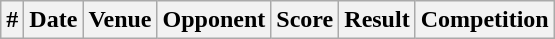<table class="wikitable">
<tr>
<th>#</th>
<th>Date</th>
<th>Venue</th>
<th>Opponent</th>
<th>Score</th>
<th>Result</th>
<th>Competition<br>




</th>
</tr>
</table>
